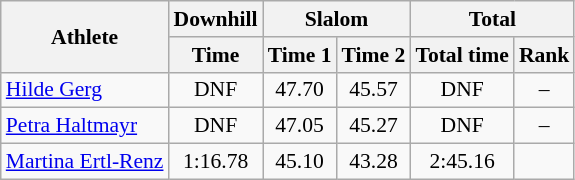<table class="wikitable" style="font-size:90%">
<tr>
<th rowspan="2">Athlete</th>
<th>Downhill</th>
<th colspan="2">Slalom</th>
<th colspan="2">Total</th>
</tr>
<tr>
<th>Time</th>
<th>Time 1</th>
<th>Time 2</th>
<th>Total time</th>
<th>Rank</th>
</tr>
<tr>
<td><a href='#'>Hilde Gerg</a></td>
<td align="center">DNF</td>
<td align="center">47.70</td>
<td align="center">45.57</td>
<td align="center">DNF</td>
<td align="center">–</td>
</tr>
<tr>
<td><a href='#'>Petra Haltmayr</a></td>
<td align="center">DNF</td>
<td align="center">47.05</td>
<td align="center">45.27</td>
<td align="center">DNF</td>
<td align="center">–</td>
</tr>
<tr>
<td><a href='#'>Martina Ertl-Renz</a></td>
<td align="center">1:16.78</td>
<td align="center">45.10</td>
<td align="center">43.28</td>
<td align="center">2:45.16</td>
<td align="center"></td>
</tr>
</table>
